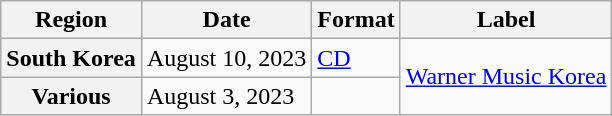<table class="wikitable plainrowheaders">
<tr>
<th scope="col">Region </th>
<th scope="col">Date</th>
<th scope="col">Format</th>
<th scope="col">Label</th>
</tr>
<tr>
<th scope="row">South Korea</th>
<td>August 10, 2023</td>
<td><a href='#'>CD</a></td>
<td rowspan="2"><a href='#'>Warner Music Korea</a></td>
</tr>
<tr>
<th scope="row">Various </th>
<td>August 3, 2023</td>
<td></td>
</tr>
</table>
